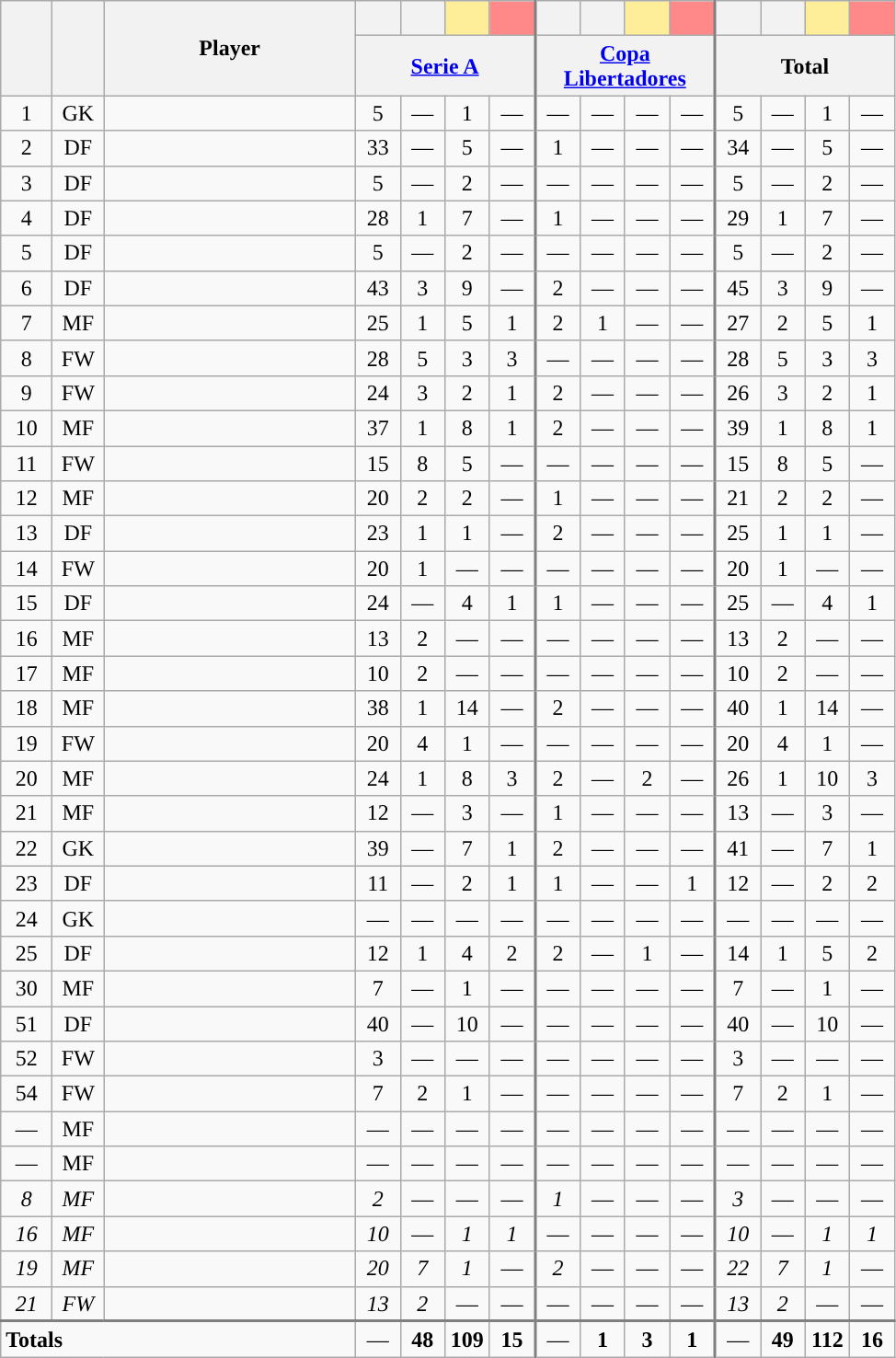<table class="wikitable sortable" style="text-align: center">
<tr>
<th rowspan="2" width=30 align="center"><br></th>
<th rowspan="2" width=30 align="center"><br></th>
<th rowspan="2" width=175 align="center">Player<br></th>
<th width=25 style="background:"><br></th>
<th width=25 style="background:"><br></th>
<th width=25 style="background: #FFEE99"><br></th>
<th width=25 style="border-right:2px solid grey; background:#FF8888"><br></th>
<th width=25 style="background:"><br></th>
<th width=25 style="background:"><br></th>
<th width=25 style="background: #FFEE99"><br></th>
<th width=25 style="border-right:2px solid grey; background:#FF8888"><br></th>
<th width=25 style="background:"><br></th>
<th width=25 style="background:"><br></th>
<th width=25 style="background: #FFEE99"><br></th>
<th width=25 style="background: #FF8888"><br></th>
</tr>
<tr class="sortbottom">
<th colspan="4" style="border-right:2px solid grey;" align="center"><a href='#'>Serie A</a></th>
<th colspan="4" style="border-right:2px solid grey;" align="center"><a href='#'>Copa<br>Libertadores</a></th>
<th colspan="4" align="center">Total</th>
</tr>
<tr>
<td>1</td>
<td>GK</td>
<td align=left></td>
<td>5</td>
<td>—</td>
<td>1</td>
<td>—</td>
<td style="border-left:2px solid grey">—</td>
<td>—</td>
<td>—</td>
<td>—</td>
<td style="border-left:2px solid grey">5</td>
<td>—</td>
<td>1</td>
<td>—</td>
</tr>
<tr>
<td>2</td>
<td>DF</td>
<td align=left></td>
<td>33</td>
<td>—</td>
<td>5</td>
<td>—</td>
<td style="border-left:2px solid grey">1</td>
<td>—</td>
<td>—</td>
<td>—</td>
<td style="border-left:2px solid grey">34</td>
<td>—</td>
<td>5</td>
<td>—</td>
</tr>
<tr>
<td>3</td>
<td>DF</td>
<td align=left></td>
<td>5</td>
<td>—</td>
<td>2</td>
<td>—</td>
<td style="border-left:2px solid grey">—</td>
<td>—</td>
<td>—</td>
<td>—</td>
<td style="border-left:2px solid grey">5</td>
<td>—</td>
<td>2</td>
<td>—</td>
</tr>
<tr>
<td>4</td>
<td>DF</td>
<td align=left></td>
<td>28</td>
<td>1</td>
<td>7</td>
<td>—</td>
<td style="border-left:2px solid grey">1</td>
<td>—</td>
<td>—</td>
<td>—</td>
<td style="border-left:2px solid grey">29</td>
<td>1</td>
<td>7</td>
<td>—</td>
</tr>
<tr>
<td>5</td>
<td>DF</td>
<td align=left></td>
<td>5</td>
<td>—</td>
<td>2</td>
<td>—</td>
<td style="border-left:2px solid grey">—</td>
<td>—</td>
<td>—</td>
<td>—</td>
<td style="border-left:2px solid grey">5</td>
<td>—</td>
<td>2</td>
<td>—</td>
</tr>
<tr>
<td>6</td>
<td>DF</td>
<td align=left></td>
<td>43</td>
<td>3</td>
<td>9</td>
<td>—</td>
<td style="border-left:2px solid grey">2</td>
<td>—</td>
<td>—</td>
<td>—</td>
<td style="border-left:2px solid grey">45</td>
<td>3</td>
<td>9</td>
<td>—</td>
</tr>
<tr>
<td>7</td>
<td>MF</td>
<td align=left></td>
<td>25</td>
<td>1</td>
<td>5</td>
<td>1</td>
<td style="border-left:2px solid grey">2</td>
<td>1</td>
<td>—</td>
<td>—</td>
<td style="border-left:2px solid grey">27</td>
<td>2</td>
<td>5</td>
<td>1</td>
</tr>
<tr>
<td>8</td>
<td>FW</td>
<td align=left></td>
<td>28</td>
<td>5</td>
<td>3</td>
<td>3</td>
<td style="border-left:2px solid grey">—</td>
<td>—</td>
<td>—</td>
<td>—</td>
<td style="border-left:2px solid grey">28</td>
<td>5</td>
<td>3</td>
<td>3</td>
</tr>
<tr>
<td>9</td>
<td>FW</td>
<td align=left></td>
<td>24</td>
<td>3</td>
<td>2</td>
<td>1</td>
<td style="border-left:2px solid grey">2</td>
<td>—</td>
<td>—</td>
<td>—</td>
<td style="border-left:2px solid grey">26</td>
<td>3</td>
<td>2</td>
<td>1</td>
</tr>
<tr>
<td>10</td>
<td>MF</td>
<td align=left></td>
<td>37</td>
<td>1</td>
<td>8</td>
<td>1</td>
<td style="border-left:2px solid grey">2</td>
<td>—</td>
<td>—</td>
<td>—</td>
<td style="border-left:2px solid grey">39</td>
<td>1</td>
<td>8</td>
<td>1</td>
</tr>
<tr>
<td>11</td>
<td>FW</td>
<td align=left></td>
<td>15</td>
<td>8</td>
<td>5</td>
<td>—</td>
<td style="border-left:2px solid grey">—</td>
<td>—</td>
<td>—</td>
<td>—</td>
<td style="border-left:2px solid grey">15</td>
<td>8</td>
<td>5</td>
<td>—</td>
</tr>
<tr>
<td>12</td>
<td>MF</td>
<td align=left></td>
<td>20</td>
<td>2</td>
<td>2</td>
<td>—</td>
<td style="border-left:2px solid grey">1</td>
<td>—</td>
<td>—</td>
<td>—</td>
<td style="border-left:2px solid grey">21</td>
<td>2</td>
<td>2</td>
<td>—</td>
</tr>
<tr>
<td>13</td>
<td>DF</td>
<td align=left></td>
<td>23</td>
<td>1</td>
<td>1</td>
<td>—</td>
<td style="border-left:2px solid grey">2</td>
<td>—</td>
<td>—</td>
<td>—</td>
<td style="border-left:2px solid grey">25</td>
<td>1</td>
<td>1</td>
<td>—</td>
</tr>
<tr>
<td>14</td>
<td>FW</td>
<td align=left></td>
<td>20</td>
<td>1</td>
<td>—</td>
<td>—</td>
<td style="border-left:2px solid grey">—</td>
<td>—</td>
<td>—</td>
<td>—</td>
<td style="border-left:2px solid grey">20</td>
<td>1</td>
<td>—</td>
<td>—</td>
</tr>
<tr>
<td>15</td>
<td>DF</td>
<td align=left></td>
<td>24</td>
<td>—</td>
<td>4</td>
<td>1</td>
<td style="border-left:2px solid grey">1</td>
<td>—</td>
<td>—</td>
<td>—</td>
<td style="border-left:2px solid grey">25</td>
<td>—</td>
<td>4</td>
<td>1</td>
</tr>
<tr>
<td>16</td>
<td>MF</td>
<td align=left></td>
<td>13</td>
<td>2</td>
<td>—</td>
<td>—</td>
<td style="border-left:2px solid grey">—</td>
<td>—</td>
<td>—</td>
<td>—</td>
<td style="border-left:2px solid grey">13</td>
<td>2</td>
<td>—</td>
<td>—</td>
</tr>
<tr>
<td>17</td>
<td>MF</td>
<td align=left></td>
<td>10</td>
<td>2</td>
<td>—</td>
<td>—</td>
<td style="border-left:2px solid grey">—</td>
<td>—</td>
<td>—</td>
<td>—</td>
<td style="border-left:2px solid grey">10</td>
<td>2</td>
<td>—</td>
<td>—</td>
</tr>
<tr>
<td>18</td>
<td>MF</td>
<td align=left></td>
<td>38</td>
<td>1</td>
<td>14</td>
<td>—</td>
<td style="border-left:2px solid grey">2</td>
<td>—</td>
<td>—</td>
<td>—</td>
<td style="border-left:2px solid grey">40</td>
<td>1</td>
<td>14</td>
<td>—</td>
</tr>
<tr>
<td>19</td>
<td>FW</td>
<td align=left></td>
<td>20</td>
<td>4</td>
<td>1</td>
<td>—</td>
<td style="border-left:2px solid grey">—</td>
<td>—</td>
<td>—</td>
<td>—</td>
<td style="border-left:2px solid grey">20</td>
<td>4</td>
<td>1</td>
<td>—</td>
</tr>
<tr>
<td>20</td>
<td>MF</td>
<td align=left></td>
<td>24</td>
<td>1</td>
<td>8</td>
<td>3</td>
<td style="border-left:2px solid grey">2</td>
<td>—</td>
<td>2</td>
<td>—</td>
<td style="border-left:2px solid grey">26</td>
<td>1</td>
<td>10</td>
<td>3</td>
</tr>
<tr>
<td>21</td>
<td>MF</td>
<td align=left></td>
<td>12</td>
<td>—</td>
<td>3</td>
<td>—</td>
<td style="border-left:2px solid grey">1</td>
<td>—</td>
<td>—</td>
<td>—</td>
<td style="border-left:2px solid grey">13</td>
<td>—</td>
<td>3</td>
<td>—</td>
</tr>
<tr>
<td>22</td>
<td>GK</td>
<td align=left></td>
<td>39</td>
<td>—</td>
<td>7</td>
<td>1</td>
<td style="border-left:2px solid grey">2</td>
<td>—</td>
<td>—</td>
<td>—</td>
<td style="border-left:2px solid grey">41</td>
<td>—</td>
<td>7</td>
<td>1</td>
</tr>
<tr>
<td>23</td>
<td>DF</td>
<td align=left></td>
<td>11</td>
<td>—</td>
<td>2</td>
<td>1</td>
<td style="border-left:2px solid grey">1</td>
<td>—</td>
<td>—</td>
<td>1</td>
<td style="border-left:2px solid grey">12</td>
<td>—</td>
<td>2</td>
<td>2</td>
</tr>
<tr>
<td>24</td>
<td>GK</td>
<td align=left></td>
<td>—</td>
<td>—</td>
<td>—</td>
<td>—</td>
<td style="border-left:2px solid grey">—</td>
<td>—</td>
<td>—</td>
<td>—</td>
<td style="border-left:2px solid grey">—</td>
<td>—</td>
<td>—</td>
<td>—</td>
</tr>
<tr>
<td>25</td>
<td>DF</td>
<td align=left></td>
<td>12</td>
<td>1</td>
<td>4</td>
<td>2</td>
<td style="border-left:2px solid grey">2</td>
<td>—</td>
<td>1</td>
<td>—</td>
<td style="border-left:2px solid grey">14</td>
<td>1</td>
<td>5</td>
<td>2</td>
</tr>
<tr>
<td>30</td>
<td>MF</td>
<td align=left></td>
<td>7</td>
<td>—</td>
<td>1</td>
<td>—</td>
<td style="border-left:2px solid grey">—</td>
<td>—</td>
<td>—</td>
<td>—</td>
<td style="border-left:2px solid grey">7</td>
<td>—</td>
<td>1</td>
<td>—</td>
</tr>
<tr>
<td>51</td>
<td>DF</td>
<td align=left></td>
<td>40</td>
<td>—</td>
<td>10</td>
<td>—</td>
<td style="border-left:2px solid grey">—</td>
<td>—</td>
<td>—</td>
<td>—</td>
<td style="border-left:2px solid grey">40</td>
<td>—</td>
<td>10</td>
<td>—</td>
</tr>
<tr>
<td>52</td>
<td>FW</td>
<td align=left></td>
<td>3</td>
<td>—</td>
<td>—</td>
<td>—</td>
<td style="border-left:2px solid grey">—</td>
<td>—</td>
<td>—</td>
<td>—</td>
<td style="border-left:2px solid grey">3</td>
<td>—</td>
<td>—</td>
<td>—</td>
</tr>
<tr>
<td>54</td>
<td>FW</td>
<td align=left></td>
<td>7</td>
<td>2</td>
<td>1</td>
<td>—</td>
<td style="border-left:2px solid grey">—</td>
<td>—</td>
<td>—</td>
<td>—</td>
<td style="border-left:2px solid grey">7</td>
<td>2</td>
<td>1</td>
<td>—</td>
</tr>
<tr>
<td>—</td>
<td>MF</td>
<td align=left></td>
<td>—</td>
<td>—</td>
<td>—</td>
<td>—</td>
<td style="border-left:2px solid grey">—</td>
<td>—</td>
<td>—</td>
<td>—</td>
<td style="border-left:2px solid grey">—</td>
<td>—</td>
<td>—</td>
<td>—</td>
</tr>
<tr>
<td>—</td>
<td>MF</td>
<td align=left></td>
<td>—</td>
<td>—</td>
<td>—</td>
<td>—</td>
<td style="border-left:2px solid grey">—</td>
<td>—</td>
<td>—</td>
<td>—</td>
<td style="border-left:2px solid grey">—</td>
<td>—</td>
<td>—</td>
<td>—</td>
</tr>
<tr>
<td><em>8</em></td>
<td><em>MF</em></td>
<td align=left><em></em></td>
<td><em>2</em></td>
<td>—</td>
<td>—</td>
<td>—</td>
<td style="border-left:2px solid grey"><em>1</em></td>
<td>—</td>
<td>—</td>
<td>—</td>
<td style="border-left:2px solid grey"><em>3</em></td>
<td>—</td>
<td>—</td>
<td>—</td>
</tr>
<tr>
<td><em>16</em></td>
<td><em>MF</em></td>
<td align=left><em></em></td>
<td><em>10</em></td>
<td>—</td>
<td><em>1</em></td>
<td><em>1</em></td>
<td style="border-left:2px solid grey">—</td>
<td>—</td>
<td>—</td>
<td>—</td>
<td style="border-left:2px solid grey"><em>10</em></td>
<td>—</td>
<td><em>1</em></td>
<td><em>1</em></td>
</tr>
<tr>
<td><em>19</em></td>
<td><em>MF</em></td>
<td align=left><em></em></td>
<td><em>20</em></td>
<td><em>7</em></td>
<td><em>1</em></td>
<td>—</td>
<td style="border-left:2px solid grey"><em>2</em></td>
<td>—</td>
<td>—</td>
<td>—</td>
<td style="border-left:2px solid grey"><em>22</em></td>
<td><em>7</em></td>
<td><em>1</em></td>
<td>—</td>
</tr>
<tr>
<td><em>21</em></td>
<td><em>FW</em></td>
<td align=left><em></em></td>
<td><em>13</em></td>
<td><em>2</em></td>
<td>—</td>
<td>—</td>
<td style="border-left:2px solid grey">—</td>
<td>—</td>
<td>—</td>
<td>—</td>
<td style="border-left:2px solid grey"><em>13</em></td>
<td><em>2</em></td>
<td>—</td>
<td>—</td>
</tr>
<tr>
</tr>
<tr class="sortbottom" style="border-top:2px solid grey">
<td colspan=3 align=left><strong>Totals</strong></td>
<td>—</td>
<td><strong>48</strong></td>
<td><strong>109</strong></td>
<td><strong>15</strong></td>
<td style="border-left:2px solid grey">—</td>
<td><strong>1</strong></td>
<td><strong>3</strong></td>
<td><strong>1</strong></td>
<td style="border-left:2px solid grey">—</td>
<td><strong>49</strong></td>
<td><strong>112</strong></td>
<td><strong>16</strong></td>
</tr>
</table>
